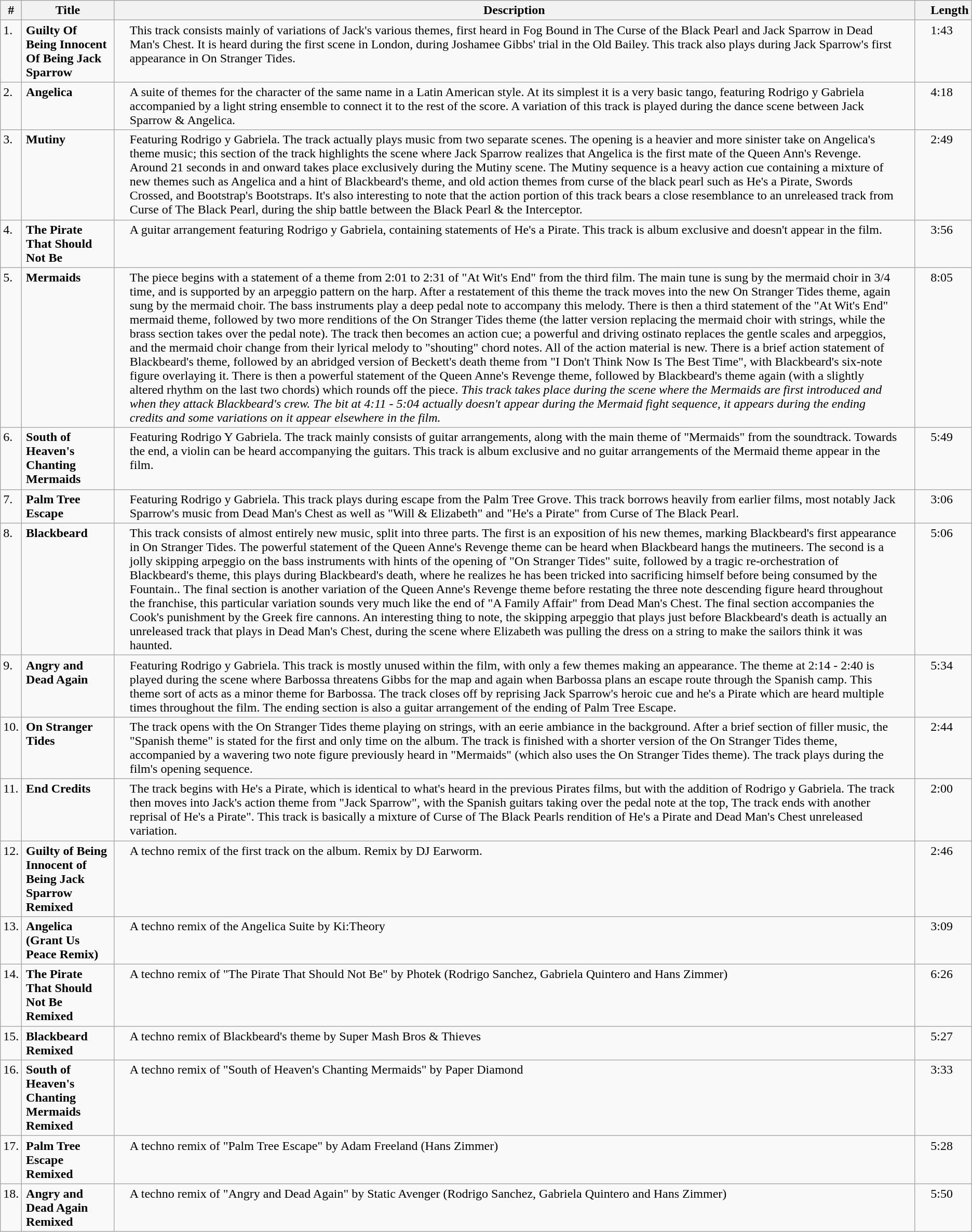<table class="wikitable">
<tr>
<th>#</th>
<th style="padding-left: 5px;padding-right: 5px;">Title</th>
<th style="padding-left: 20px;padding-right: 20px;">Description</th>
<th style="padding-left: 20px;">Length</th>
</tr>
<tr>
<td valign="top">1.</td>
<td style="padding-left: 5px;padding-right: 5px;" valign="top"><strong>Guilty Of Being Innocent Of Being Jack Sparrow</strong></td>
<td style="padding-left: 20px;padding-right: 20px;" valign="top">This track consists mainly of variations of Jack's various themes, first heard in Fog Bound in The Curse of the Black Pearl and Jack Sparrow in Dead Man's Chest.  It is heard during the first scene in London, during Joshamee Gibbs' trial in the Old Bailey. This track also plays during Jack Sparrow's first appearance in On Stranger Tides.</td>
<td style="padding-left: 20px;padding-right: 20px;" valign="top">1:43</td>
</tr>
<tr>
<td valign="top">2.</td>
<td style="padding-left: 5px;padding-right: 5px;" valign="top"><strong>Angelica</strong></td>
<td style="padding-left: 20px;padding-right: 20px;" valign="top">A suite of themes for the character of the same name in a Latin American style. At its simplest it is a very basic tango, featuring Rodrigo y Gabriela accompanied by a light string ensemble to connect it to the rest of the score.  A variation of this track is played during the dance scene between Jack Sparrow & Angelica.</td>
<td style="padding-left: 20px;padding-right: 20px;" valign="top">4:18</td>
</tr>
<tr>
<td valign="top">3.</td>
<td style="padding-left: 5px;padding-right: 5px;" valign="top"><strong>Mutiny</strong></td>
<td style="padding-left: 20px;padding-right: 20px;" valign="top">Featuring Rodrigo y Gabriela.  The track actually plays music from two separate scenes.  The opening is a heavier and more sinister take on Angelica's theme music; this section of the track highlights the scene where Jack Sparrow realizes that Angelica is the first mate of the Queen Ann's Revenge.  Around 21 seconds in and onward takes place exclusively during the Mutiny scene.  The Mutiny sequence is a heavy action cue containing a mixture of new themes such as Angelica and a hint of Blackbeard's theme, and old action themes from curse of the black pearl such as He's a Pirate, Swords Crossed, and Bootstrap's Bootstraps.  It's also interesting to note that the action portion of this track bears a close resemblance to an unreleased track from Curse of The Black Pearl, during the ship battle between the Black Pearl & the Interceptor.</td>
<td style="padding-left: 20px;padding-right: 20px;" valign="top">2:49</td>
</tr>
<tr>
<td valign="top">4.</td>
<td style="padding-left: 5px;padding-right: 5px;" valign="top"><strong>The Pirate That Should Not Be</strong></td>
<td style="padding-left: 20px;padding-right: 20px;" valign="top">A guitar arrangement featuring Rodrigo y Gabriela, containing statements of He's a Pirate.  This track is album exclusive and doesn't appear in the film.</td>
<td style="padding-left: 20px;padding-right: 20px;" valign="top">3:56</td>
</tr>
<tr>
<td valign="top">5.</td>
<td style="padding-left: 5px;padding-right: 5px;" valign="top"><strong>Mermaids</strong></td>
<td style="padding-left: 20px;padding-right: 20px;" valign="top">The piece begins with a statement of a theme from 2:01 to 2:31 of "At Wit's End" from the third film. The main tune is sung by the mermaid choir in 3/4 time, and is supported by an arpeggio pattern on the harp. After a restatement of this theme the track moves into the new On Stranger Tides theme, again sung by the mermaid choir. The bass instruments play a deep pedal note to accompany this melody. There is then a third statement of the "At Wit's End" mermaid theme, followed by two more renditions of the On Stranger Tides theme (the latter version replacing the mermaid choir with strings, while the brass section takes over the pedal note).  The track then becomes an action cue; a powerful and driving ostinato replaces the gentle scales and arpeggios, and the mermaid choir change from their lyrical melody to "shouting" chord notes. All of the action material is new. There is a brief action statement of Blackbeard's theme, followed by an abridged version of Beckett's death theme from "I Don't Think Now Is The Best Time", with Blackbeard's six-note figure overlaying it. There is then a powerful statement of the Queen Anne's Revenge theme, followed by Blackbeard's theme again (with a slightly altered rhythm on the last two chords) which rounds off the piece.<em>  This track takes place during the scene where the Mermaids are first introduced and when they attack Blackbeard's crew.  The bit at 4:11 - 5:04 actually doesn't appear during the Mermaid fight sequence, it appears during the ending credits and some variations on it appear elsewhere in the film.</td>
<td style="padding-left: 20px;padding-right: 20px;" valign="top">8:05</td>
</tr>
<tr>
<td valign="top">6.</td>
<td style="padding-left: 5px;padding-right: 5px;" valign="top"><strong>South of Heaven's Chanting Mermaids</strong></td>
<td style="padding-left: 20px;padding-right: 20px;" valign="top">Featuring Rodrigo Y Gabriela.  The track mainly consists of guitar arrangements, along with the main theme of "Mermaids" from the soundtrack. Towards the end, a violin can be heard accompanying the guitars.  This track is album exclusive and no guitar arrangements of the Mermaid theme appear in the film.</td>
<td style="padding-left: 20px;padding-right: 20px;" valign="top">5:49</td>
</tr>
<tr>
<td valign="top">7.</td>
<td style="padding-left: 5px;padding-right: 5px;" valign="top"><strong>Palm Tree Escape</strong></td>
<td style="padding-left: 20px;padding-right: 20px;" valign="top">Featuring Rodrigo y Gabriela. This track plays during escape from the Palm Tree Grove.  This track borrows heavily from earlier films, most notably Jack Sparrow's music from Dead Man's Chest as well as "Will & Elizabeth" and "He's a Pirate" from Curse of The Black Pearl.</td>
<td style="padding-left: 20px;padding-right: 20px;" valign="top">3:06</td>
</tr>
<tr>
<td valign="top">8.</td>
<td style="padding-left: 5px;padding-right: 5px;" valign="top"><strong>Blackbeard</strong></td>
<td style="padding-left: 20px;padding-right: 20px;" valign="top">This track consists of almost entirely new music, split into three parts. The first is an exposition of his new themes, marking Blackbeard's first appearance in On Stranger Tides. The powerful statement of the Queen Anne's Revenge theme can be heard when Blackbeard hangs the mutineers. The second is a jolly skipping arpeggio on the bass instruments with hints of the opening of "On Stranger Tides" suite, followed by a tragic re-orchestration of Blackbeard's theme, this plays during Blackbeard's death, where he realizes he has been tricked into sacrificing himself before being consumed by the Fountain.. The final section is another variation of the Queen Anne's Revenge theme before restating the three note descending figure heard throughout the franchise, this particular variation sounds very much like the end of "A Family Affair" from Dead Man's Chest.  The final section accompanies the Cook's punishment by the Greek fire cannons.  An interesting thing to note, the skipping arpeggio that plays just before Blackbeard's death is actually an unreleased track that plays in Dead Man's Chest, during the scene where Elizabeth was pulling the dress on a string to make the sailors think it was haunted.</td>
<td style="padding-left: 20px;padding-right: 20px;" valign="top">5:06</td>
</tr>
<tr>
<td valign="top">9.</td>
<td style="padding-left: 5px;padding-right: 5px;" valign="top"><strong>Angry and Dead Again</strong></td>
<td style="padding-left: 20px;padding-right: 20px;" valign="top">Featuring Rodrigo y Gabriela.  This track is mostly unused within the film, with only a few themes making an appearance.  The theme at 2:14 - 2:40 is played during the scene where Barbossa threatens Gibbs for the map and again when Barbossa plans an escape route through the Spanish camp.  This theme sort of acts as a minor theme for Barbossa.  The track closes off by reprising Jack Sparrow's heroic cue and he's a Pirate which are heard multiple times throughout the film.  The ending section is also a guitar arrangement of the ending of Palm Tree Escape.</td>
<td style="padding-left: 20px;padding-right: 20px;" valign="top">5:34</td>
</tr>
<tr>
<td valign="top">10.</td>
<td style="padding-left: 5px;padding-right: 5px;" valign="top"><strong>On Stranger Tides</strong></td>
<td style="padding-left: 20px;padding-right: 20px;" valign="top">The track opens with the On Stranger Tides theme playing on strings, with an eerie ambiance in the background. After a brief section of filler music, the "Spanish theme" is stated for the first and only time on the album. The track is finished with a shorter version of the On Stranger Tides theme, accompanied by a wavering two note figure previously heard in "Mermaids" (which also uses the On Stranger Tides theme).  The track plays during the film's opening sequence.</td>
<td style="padding-left: 20px;padding-right: 20px;" valign="top">2:44</td>
</tr>
<tr>
<td valign="top">11.</td>
<td style="padding-left: 5px;padding-right: 5px;" valign="top"><strong>End Credits</strong></td>
<td style="padding-left: 20px;padding-right: 20px;" valign="top">The track begins with He's a Pirate, which is identical to what's heard in the previous Pirates films, but with the addition of Rodrigo y Gabriela. The track then moves into Jack's action theme from "Jack Sparrow", with the Spanish guitars taking over the pedal note at the top,  The track ends with another reprisal of He's a Pirate".  This track is basically a mixture of Curse of The Black Pearls rendition of He's a Pirate and Dead Man's Chest unreleased variation.</td>
<td style="padding-left: 20px;padding-right: 20px;" valign="top">2:00</td>
</tr>
<tr>
<td valign="top">12.</td>
<td style="padding-left: 5px;padding-right: 5px;" valign="top"><strong>Guilty of Being Innocent of Being Jack Sparrow Remixed</strong></td>
<td style="padding-left: 20px;padding-right: 20px;" valign="top">A techno remix of the first track on the album.  Remix by DJ Earworm.</td>
<td style="padding-left: 20px;padding-right: 20px;" valign="top">2:46</td>
</tr>
<tr>
<td valign="top">13.</td>
<td style="padding-left: 5px;padding-right: 5px;" valign="top"><strong>Angelica (Grant Us Peace Remix)</strong></td>
<td style="padding-left: 20px;padding-right: 20px;" valign="top">A techno remix of the Angelica Suite by Ki:Theory</td>
<td style="padding-left: 20px;padding-right: 20px;" valign="top">3:09</td>
</tr>
<tr>
<td valign="top">14.</td>
<td style="padding-left: 5px;padding-right: 5px;" valign="top"><strong>The Pirate That Should Not Be Remixed</strong></td>
<td style="padding-left: 20px;padding-right: 20px;" valign="top">A techno remix of "The Pirate That Should Not Be" by Photek (Rodrigo Sanchez, Gabriela Quintero and Hans Zimmer)</td>
<td style="padding-left: 20px;padding-right: 20px;" valign="top">6:26</td>
</tr>
<tr>
<td valign="top">15.</td>
<td style="padding-left: 5px;padding-right: 5px;" valign="top"><strong>Blackbeard Remixed</strong></td>
<td style="padding-left: 20px;padding-right: 20px;" valign="top">A techno remix of Blackbeard's theme by Super Mash Bros & Thieves</td>
<td style="padding-left: 20px;padding-right: 20px;" valign="top">5:27</td>
</tr>
<tr>
<td valign="top">16.</td>
<td style="padding-left: 5px;padding-right: 5px;" valign="top"><strong>South of Heaven's Chanting Mermaids Remixed</strong></td>
<td style="padding-left: 20px;padding-right: 20px;" valign="top">A techno remix of "South of Heaven's Chanting Mermaids" by Paper Diamond</td>
<td style="padding-left: 20px;padding-right: 20px;" valign="top">3:33</td>
</tr>
<tr>
<td valign="top">17.</td>
<td style="padding-left: 5px;padding-right: 5px;" valign="top"><strong>Palm Tree Escape Remixed</strong></td>
<td style="padding-left: 20px;padding-right: 20px;" valign="top">A techno remix of "Palm Tree Escape" by Adam Freeland (Hans Zimmer)</td>
<td style="padding-left: 20px;padding-right: 20px;" valign="top">5:28</td>
</tr>
<tr>
<td valign="top">18.</td>
<td style="padding-left: 5px;padding-right: 5px;" valign="top"><strong>Angry and Dead Again Remixed</strong></td>
<td style="padding-left: 20px;padding-right: 20px;" valign="top">A techno remix of "Angry and Dead Again" by Static Avenger (Rodrigo Sanchez, Gabriela Quintero and Hans Zimmer)</td>
<td style="padding-left: 20px;padding-right: 20px;" valign="top">5:50</td>
</tr>
</table>
